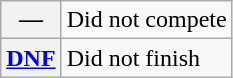<table class="wikitable">
<tr>
<th scope="row">—</th>
<td>Did not compete</td>
</tr>
<tr>
<th scope="row"><a href='#'>DNF</a></th>
<td>Did not finish</td>
</tr>
</table>
